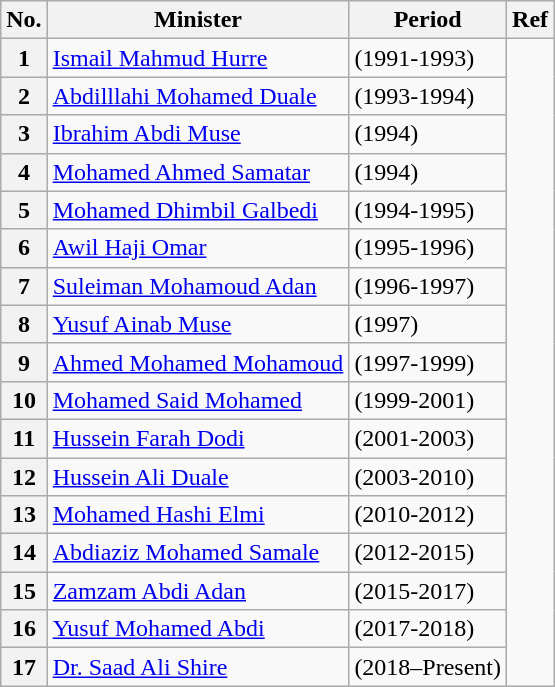<table class="sortable wikitable">
<tr>
<th>No.</th>
<th>Minister</th>
<th>Period</th>
<th>Ref</th>
</tr>
<tr>
<th>1</th>
<td><a href='#'>Ismail Mahmud Hurre</a></td>
<td>(1991-1993)</td>
<td rowspan=17></td>
</tr>
<tr>
<th>2</th>
<td><a href='#'>Abdilllahi Mohamed Duale</a></td>
<td>(1993-1994)</td>
</tr>
<tr>
<th>3</th>
<td><a href='#'>Ibrahim Abdi Muse</a></td>
<td>(1994)</td>
</tr>
<tr>
<th>4</th>
<td><a href='#'>Mohamed Ahmed Samatar</a></td>
<td>(1994)</td>
</tr>
<tr>
<th>5</th>
<td><a href='#'>Mohamed Dhimbil Galbedi</a></td>
<td>(1994-1995)</td>
</tr>
<tr>
<th>6</th>
<td><a href='#'>Awil Haji Omar</a></td>
<td>(1995-1996)</td>
</tr>
<tr>
<th>7</th>
<td><a href='#'>Suleiman Mohamoud Adan</a></td>
<td>(1996-1997)</td>
</tr>
<tr>
<th>8</th>
<td><a href='#'>Yusuf Ainab Muse</a></td>
<td>(1997)</td>
</tr>
<tr>
<th>9</th>
<td><a href='#'>Ahmed Mohamed Mohamoud</a></td>
<td>(1997-1999)</td>
</tr>
<tr>
<th>10</th>
<td><a href='#'>Mohamed Said Mohamed</a></td>
<td>(1999-2001)</td>
</tr>
<tr>
<th>11</th>
<td><a href='#'>Hussein Farah Dodi</a></td>
<td>(2001-2003)</td>
</tr>
<tr>
<th>12</th>
<td><a href='#'>Hussein Ali Duale</a></td>
<td>(2003-2010)</td>
</tr>
<tr>
<th>13</th>
<td><a href='#'>Mohamed Hashi Elmi</a></td>
<td>(2010-2012)</td>
</tr>
<tr>
<th>14</th>
<td><a href='#'>Abdiaziz Mohamed Samale</a></td>
<td>(2012-2015)</td>
</tr>
<tr>
<th>15</th>
<td><a href='#'>Zamzam Abdi Adan</a></td>
<td>(2015-2017)</td>
</tr>
<tr>
<th>16</th>
<td><a href='#'>Yusuf Mohamed Abdi</a></td>
<td>(2017-2018)</td>
</tr>
<tr>
<th>17</th>
<td><a href='#'>Dr. Saad Ali Shire</a></td>
<td>(2018–Present)</td>
</tr>
</table>
